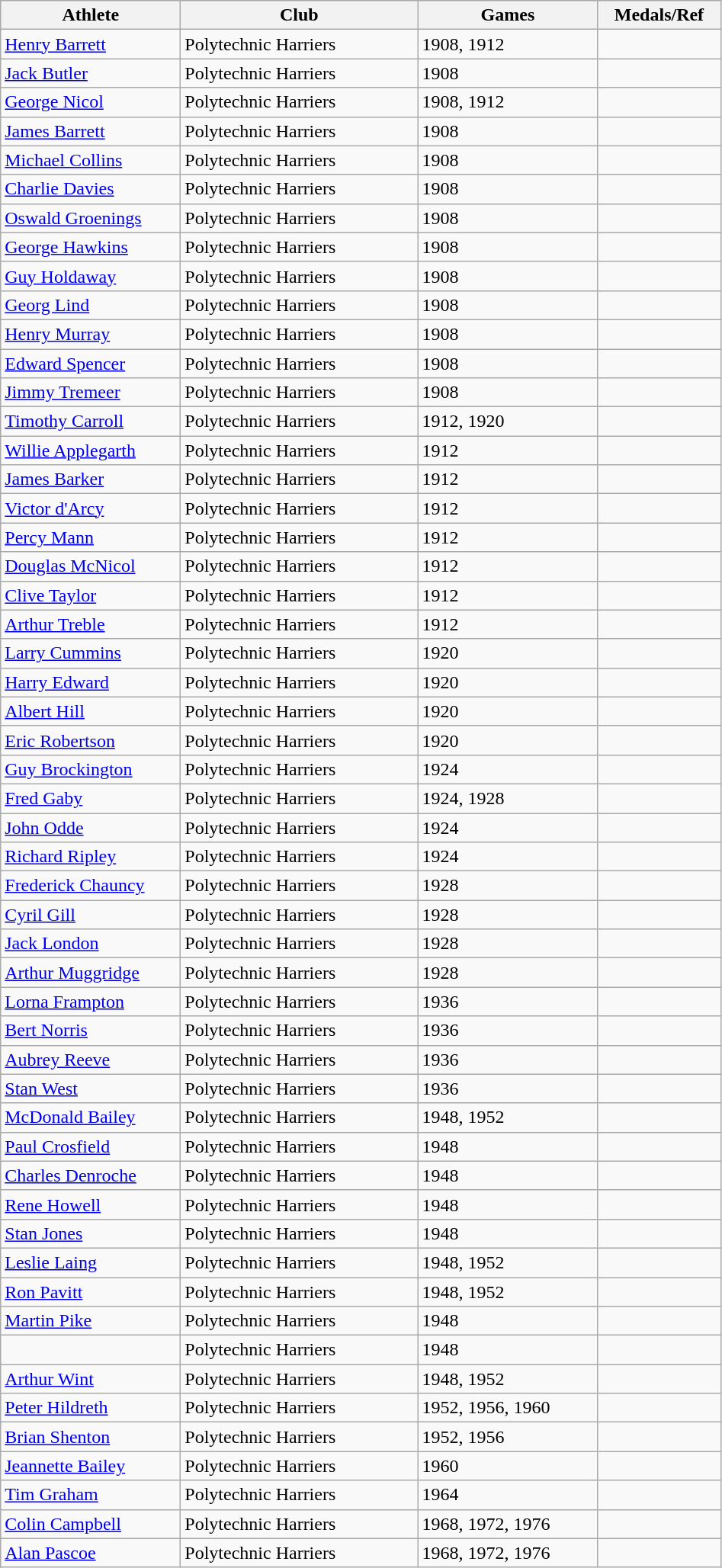<table class="wikitable">
<tr>
<th width=150>Athlete</th>
<th width=200>Club</th>
<th width=150>Games</th>
<th width=100>Medals/Ref</th>
</tr>
<tr>
<td><a href='#'>Henry Barrett</a></td>
<td>Polytechnic Harriers</td>
<td>1908, 1912</td>
<td></td>
</tr>
<tr>
<td><a href='#'>Jack Butler</a></td>
<td>Polytechnic Harriers</td>
<td>1908</td>
<td></td>
</tr>
<tr>
<td><a href='#'>George Nicol</a></td>
<td>Polytechnic Harriers</td>
<td>1908, 1912</td>
<td></td>
</tr>
<tr>
<td><a href='#'>James Barrett</a></td>
<td>Polytechnic Harriers</td>
<td>1908</td>
<td></td>
</tr>
<tr>
<td><a href='#'>Michael Collins</a></td>
<td>Polytechnic Harriers</td>
<td>1908</td>
<td></td>
</tr>
<tr>
<td><a href='#'>Charlie Davies</a></td>
<td>Polytechnic Harriers</td>
<td>1908</td>
<td></td>
</tr>
<tr>
<td><a href='#'>Oswald Groenings</a></td>
<td>Polytechnic Harriers</td>
<td>1908</td>
<td></td>
</tr>
<tr>
<td><a href='#'>George Hawkins</a></td>
<td>Polytechnic Harriers</td>
<td>1908</td>
<td></td>
</tr>
<tr>
<td><a href='#'>Guy Holdaway</a></td>
<td>Polytechnic Harriers</td>
<td>1908</td>
<td></td>
</tr>
<tr>
<td><a href='#'>Georg Lind</a></td>
<td>Polytechnic Harriers</td>
<td>1908</td>
<td></td>
</tr>
<tr>
<td><a href='#'>Henry Murray</a></td>
<td>Polytechnic Harriers</td>
<td>1908</td>
<td></td>
</tr>
<tr>
<td><a href='#'>Edward Spencer</a></td>
<td>Polytechnic Harriers</td>
<td>1908</td>
<td></td>
</tr>
<tr>
<td><a href='#'>Jimmy Tremeer</a></td>
<td>Polytechnic Harriers</td>
<td>1908</td>
<td></td>
</tr>
<tr>
<td><a href='#'>Timothy Carroll</a></td>
<td>Polytechnic Harriers</td>
<td>1912, 1920</td>
<td></td>
</tr>
<tr>
<td><a href='#'>Willie Applegarth</a></td>
<td>Polytechnic Harriers</td>
<td>1912</td>
<td></td>
</tr>
<tr>
<td><a href='#'>James Barker</a></td>
<td>Polytechnic Harriers</td>
<td>1912</td>
<td></td>
</tr>
<tr>
<td><a href='#'>Victor d'Arcy</a></td>
<td>Polytechnic Harriers</td>
<td>1912</td>
<td></td>
</tr>
<tr>
<td><a href='#'>Percy Mann</a></td>
<td>Polytechnic Harriers</td>
<td>1912</td>
<td></td>
</tr>
<tr>
<td><a href='#'>Douglas McNicol</a></td>
<td>Polytechnic Harriers</td>
<td>1912</td>
<td></td>
</tr>
<tr>
<td><a href='#'>Clive Taylor</a></td>
<td>Polytechnic Harriers</td>
<td>1912</td>
<td></td>
</tr>
<tr>
<td><a href='#'>Arthur Treble</a></td>
<td>Polytechnic Harriers</td>
<td>1912</td>
<td></td>
</tr>
<tr>
<td><a href='#'>Larry Cummins</a></td>
<td>Polytechnic Harriers</td>
<td>1920</td>
<td></td>
</tr>
<tr>
<td><a href='#'>Harry Edward</a></td>
<td>Polytechnic Harriers</td>
<td>1920</td>
<td></td>
</tr>
<tr>
<td><a href='#'>Albert Hill</a></td>
<td>Polytechnic Harriers</td>
<td>1920</td>
<td></td>
</tr>
<tr>
<td><a href='#'>Eric Robertson</a></td>
<td>Polytechnic Harriers</td>
<td>1920</td>
<td></td>
</tr>
<tr>
<td><a href='#'>Guy Brockington</a></td>
<td>Polytechnic Harriers</td>
<td>1924</td>
<td></td>
</tr>
<tr>
<td><a href='#'>Fred Gaby</a></td>
<td>Polytechnic Harriers</td>
<td>1924, 1928</td>
<td></td>
</tr>
<tr>
<td><a href='#'>John Odde</a></td>
<td>Polytechnic Harriers</td>
<td>1924</td>
<td></td>
</tr>
<tr>
<td><a href='#'>Richard Ripley</a></td>
<td>Polytechnic Harriers</td>
<td>1924</td>
<td></td>
</tr>
<tr>
<td><a href='#'>Frederick Chauncy</a></td>
<td>Polytechnic Harriers</td>
<td>1928</td>
<td></td>
</tr>
<tr>
<td><a href='#'>Cyril Gill</a></td>
<td>Polytechnic Harriers</td>
<td>1928</td>
<td></td>
</tr>
<tr>
<td><a href='#'>Jack London</a></td>
<td>Polytechnic Harriers</td>
<td>1928</td>
<td></td>
</tr>
<tr>
<td><a href='#'>Arthur Muggridge</a></td>
<td>Polytechnic Harriers</td>
<td>1928</td>
<td></td>
</tr>
<tr>
<td><a href='#'>Lorna Frampton</a></td>
<td>Polytechnic Harriers</td>
<td>1936</td>
<td></td>
</tr>
<tr>
<td><a href='#'>Bert Norris</a></td>
<td>Polytechnic Harriers</td>
<td>1936</td>
<td></td>
</tr>
<tr>
<td><a href='#'>Aubrey Reeve</a></td>
<td>Polytechnic Harriers</td>
<td>1936</td>
<td></td>
</tr>
<tr>
<td><a href='#'>Stan West</a></td>
<td>Polytechnic Harriers</td>
<td>1936</td>
<td></td>
</tr>
<tr>
<td><a href='#'>McDonald Bailey</a></td>
<td>Polytechnic Harriers</td>
<td>1948, 1952</td>
<td></td>
</tr>
<tr>
<td><a href='#'>Paul Crosfield</a></td>
<td>Polytechnic Harriers</td>
<td>1948</td>
<td></td>
</tr>
<tr>
<td><a href='#'>Charles Denroche</a></td>
<td>Polytechnic Harriers</td>
<td>1948</td>
<td></td>
</tr>
<tr>
<td><a href='#'>Rene Howell</a></td>
<td>Polytechnic Harriers</td>
<td>1948</td>
<td></td>
</tr>
<tr>
<td><a href='#'>Stan Jones</a></td>
<td>Polytechnic Harriers</td>
<td>1948</td>
<td></td>
</tr>
<tr>
<td><a href='#'>Leslie Laing</a></td>
<td>Polytechnic Harriers</td>
<td>1948, 1952</td>
<td></td>
</tr>
<tr>
<td><a href='#'>Ron Pavitt</a></td>
<td>Polytechnic Harriers</td>
<td>1948, 1952</td>
<td></td>
</tr>
<tr>
<td><a href='#'>Martin Pike</a></td>
<td>Polytechnic Harriers</td>
<td>1948</td>
<td></td>
</tr>
<tr>
<td></td>
<td>Polytechnic Harriers</td>
<td>1948</td>
<td></td>
</tr>
<tr>
<td><a href='#'>Arthur Wint</a></td>
<td>Polytechnic Harriers</td>
<td>1948, 1952</td>
<td> </td>
</tr>
<tr>
<td><a href='#'>Peter Hildreth</a></td>
<td>Polytechnic Harriers</td>
<td>1952, 1956, 1960</td>
<td></td>
</tr>
<tr>
<td><a href='#'>Brian Shenton</a></td>
<td>Polytechnic Harriers</td>
<td>1952, 1956</td>
<td></td>
</tr>
<tr>
<td><a href='#'>Jeannette Bailey</a></td>
<td>Polytechnic Harriers</td>
<td>1960</td>
<td></td>
</tr>
<tr>
<td><a href='#'>Tim Graham</a></td>
<td>Polytechnic Harriers</td>
<td>1964</td>
<td></td>
</tr>
<tr>
<td><a href='#'>Colin Campbell</a></td>
<td>Polytechnic Harriers</td>
<td>1968, 1972, 1976</td>
<td></td>
</tr>
<tr>
<td><a href='#'>Alan Pascoe</a></td>
<td>Polytechnic Harriers</td>
<td>1968, 1972, 1976</td>
<td></td>
</tr>
</table>
